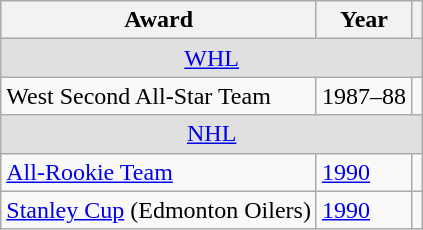<table class="wikitable">
<tr>
<th>Award</th>
<th>Year</th>
<th></th>
</tr>
<tr ALIGN="center" bgcolor="#e0e0e0">
<td colspan="3"><a href='#'>WHL</a></td>
</tr>
<tr>
<td>West Second All-Star Team</td>
<td>1987–88</td>
<td></td>
</tr>
<tr ALIGN="center" bgcolor="#e0e0e0">
<td colspan="3"><a href='#'>NHL</a></td>
</tr>
<tr>
<td><a href='#'>All-Rookie Team</a></td>
<td><a href='#'>1990</a></td>
<td></td>
</tr>
<tr>
<td><a href='#'>Stanley Cup</a> (Edmonton Oilers)</td>
<td><a href='#'>1990</a></td>
<td></td>
</tr>
</table>
